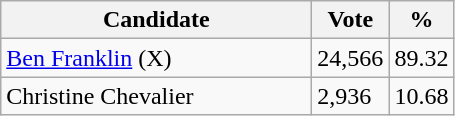<table class="wikitable">
<tr>
<th bgcolor="#DDDDFF" width="200px">Candidate</th>
<th bgcolor="#DDDDFF">Vote</th>
<th bgcolor="#DDDDFF">%</th>
</tr>
<tr>
<td><a href='#'>Ben Franklin</a> (X)</td>
<td>24,566</td>
<td>89.32</td>
</tr>
<tr>
<td>Christine Chevalier</td>
<td>2,936</td>
<td>10.68</td>
</tr>
</table>
